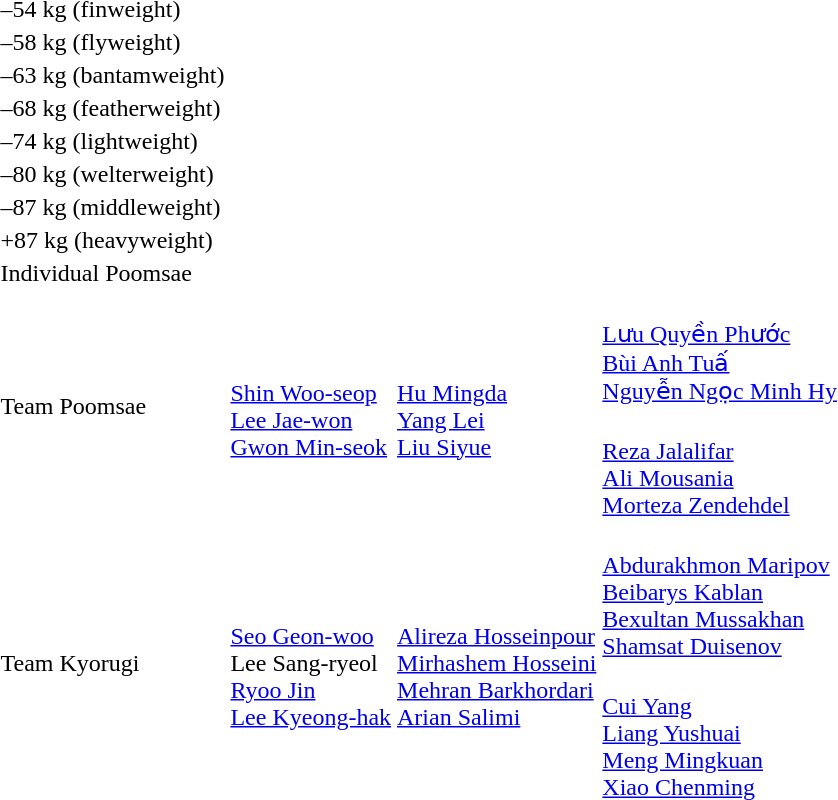<table>
<tr>
<td rowspan=2>–54 kg (finweight)<br></td>
<td rowspan=2></td>
<td rowspan=2></td>
<td></td>
</tr>
<tr>
<td></td>
</tr>
<tr>
<td rowspan=2>–58 kg (flyweight)<br></td>
<td rowspan=2></td>
<td rowspan=2></td>
<td></td>
</tr>
<tr>
<td></td>
</tr>
<tr>
<td rowspan=2>–63 kg (bantamweight)<br></td>
<td rowspan=2></td>
<td rowspan=2></td>
<td></td>
</tr>
<tr>
<td></td>
</tr>
<tr>
<td rowspan=2>–68 kg (featherweight)<br></td>
<td rowspan=2></td>
<td rowspan=2></td>
<td></td>
</tr>
<tr>
<td></td>
</tr>
<tr>
<td rowspan=2>–74 kg (lightweight)<br></td>
<td rowspan=2></td>
<td rowspan=2></td>
<td></td>
</tr>
<tr>
<td></td>
</tr>
<tr>
<td rowspan=2>–80 kg (welterweight)<br></td>
<td rowspan=2></td>
<td rowspan=2></td>
<td></td>
</tr>
<tr>
<td></td>
</tr>
<tr>
<td rowspan=2>–87 kg (middleweight)<br></td>
<td rowspan=2></td>
<td rowspan=2></td>
<td></td>
</tr>
<tr>
<td></td>
</tr>
<tr>
<td rowspan=2>+87 kg (heavyweight)<br></td>
<td rowspan=2></td>
<td rowspan=2></td>
<td></td>
</tr>
<tr>
<td></td>
</tr>
<tr>
<td rowspan=2>Individual Poomsae<br></td>
<td rowspan=2></td>
<td rowspan=2></td>
<td></td>
</tr>
<tr>
<td></td>
</tr>
<tr>
<td rowspan=2>Team Poomsae<br></td>
<td rowspan=2><br><a href='#'>Shin Woo-seop</a><br><a href='#'>Lee Jae-won</a><br><a href='#'>Gwon Min-seok</a></td>
<td rowspan=2><br><a href='#'>Hu Mingda</a><br><a href='#'>Yang Lei</a><br><a href='#'>Liu Siyue</a></td>
<td><br><a href='#'>Lưu Quyền Phước</a><br><a href='#'>Bùi Anh Tuấ</a><br><a href='#'>Nguyễn Ngọc Minh Hy</a></td>
</tr>
<tr>
<td><br><a href='#'>Reza Jalalifar</a><br><a href='#'>Ali Mousania</a><br><a href='#'>Morteza Zendehdel</a></td>
</tr>
<tr>
<td rowspan=2>Team Kyorugi<br></td>
<td rowspan=2><br><a href='#'>Seo Geon-woo</a><br>Lee Sang-ryeol<br><a href='#'>Ryoo Jin</a><br><a href='#'>Lee Kyeong-hak</a></td>
<td rowspan=2><br><a href='#'>Alireza Hosseinpour</a><br><a href='#'>Mirhashem Hosseini</a><br><a href='#'>Mehran Barkhordari</a><br><a href='#'>Arian Salimi</a></td>
<td><br><a href='#'>Abdurakhmon Maripov</a><br><a href='#'>Beibarys Kablan</a><br><a href='#'>Bexultan Mussakhan</a><br><a href='#'>Shamsat Duisenov</a></td>
</tr>
<tr>
<td><br><a href='#'>Cui Yang</a><br><a href='#'>Liang Yushuai</a><br><a href='#'>Meng Mingkuan</a><br><a href='#'>Xiao Chenming</a></td>
</tr>
</table>
